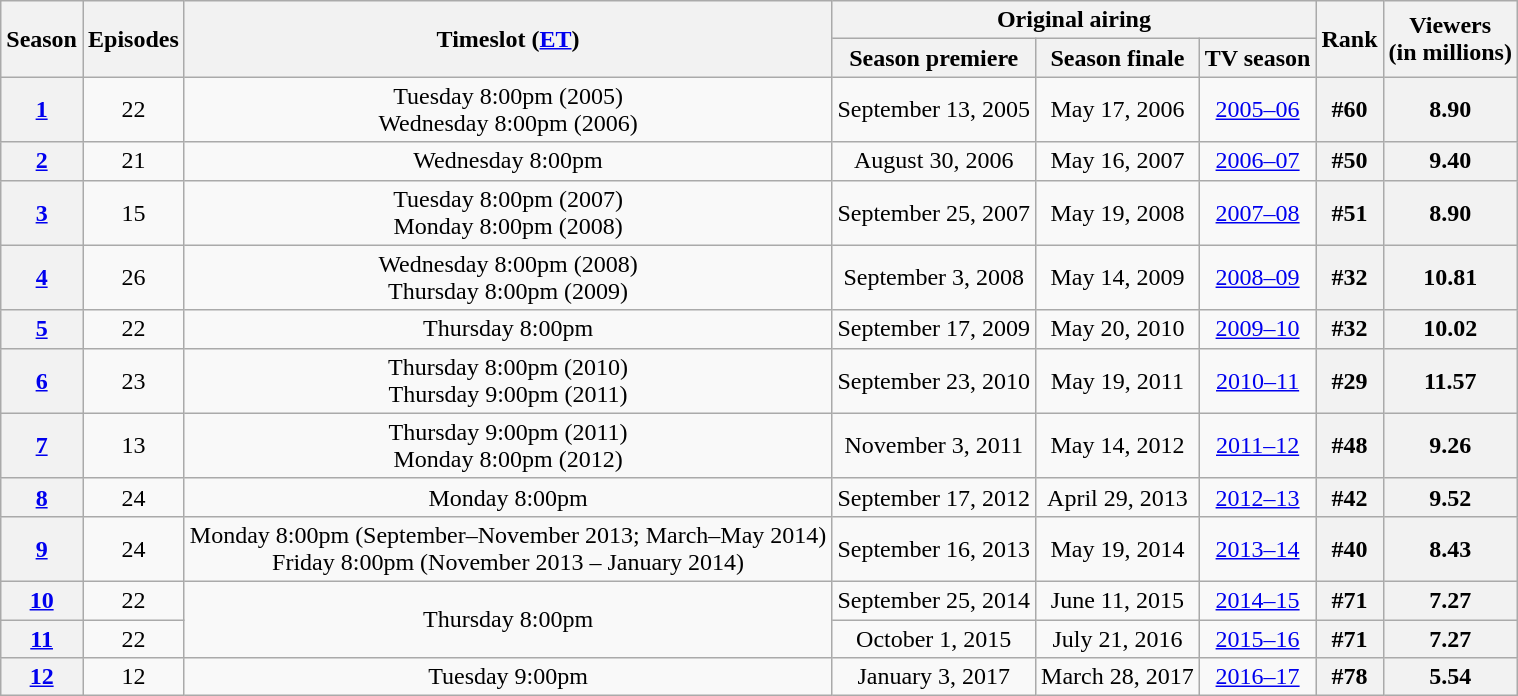<table style="text-align:center;" class="wikitable">
<tr>
<th rowspan="2">Season</th>
<th rowspan="2">Episodes</th>
<th rowspan="2">Timeslot (<a href='#'>ET</a>)</th>
<th colspan="3">Original airing</th>
<th rowspan="2">Rank</th>
<th rowspan="2">Viewers<br>(in millions)</th>
</tr>
<tr>
<th>Season premiere</th>
<th>Season finale</th>
<th>TV season</th>
</tr>
<tr>
<th><a href='#'>1</a></th>
<td>22</td>
<td>Tuesday 8:00pm (2005)<br>Wednesday 8:00pm (2006)</td>
<td>September 13, 2005</td>
<td>May 17, 2006</td>
<td><a href='#'>2005–06</a></td>
<th style="text-align:center">#60</th>
<th style="text-align:center">8.90</th>
</tr>
<tr style="background:#f9f9f9;">
<th><a href='#'>2</a></th>
<td>21</td>
<td>Wednesday 8:00pm</td>
<td>August 30, 2006</td>
<td>May 16, 2007</td>
<td><a href='#'>2006–07</a></td>
<th style="text-align:center">#50</th>
<th style="text-align:center">9.40</th>
</tr>
<tr style="background:#f9f9f9;">
<th><a href='#'>3</a></th>
<td>15</td>
<td>Tuesday 8:00pm (2007)<br>Monday 8:00pm (2008)</td>
<td>September 25, 2007</td>
<td>May 19, 2008</td>
<td><a href='#'>2007–08</a></td>
<th style="text-align:center">#51</th>
<th style="text-align:center">8.90</th>
</tr>
<tr style="background:#f9f9f9;">
<th><a href='#'>4</a></th>
<td>26</td>
<td>Wednesday 8:00pm (2008)<br>Thursday 8:00pm (2009)</td>
<td>September 3, 2008</td>
<td>May 14, 2009</td>
<td><a href='#'>2008–09</a></td>
<th style="text-align:center">#32</th>
<th style="text-align:center">10.81</th>
</tr>
<tr style="background:#f9f9f9;">
<th><a href='#'>5</a></th>
<td>22</td>
<td>Thursday 8:00pm</td>
<td>September 17, 2009</td>
<td>May 20, 2010</td>
<td><a href='#'>2009–10</a></td>
<th style="text-align:center">#32</th>
<th style="text-align:center">10.02</th>
</tr>
<tr style="background:#f9f9f9;">
<th><a href='#'>6</a></th>
<td>23</td>
<td>Thursday 8:00pm (2010)<br>Thursday 9:00pm (2011)</td>
<td>September 23, 2010</td>
<td>May 19, 2011</td>
<td><a href='#'>2010–11</a></td>
<th style="text-align:center">#29</th>
<th style="text-align:center">11.57</th>
</tr>
<tr style="background:#f9f9f9;">
<th><a href='#'>7</a></th>
<td>13</td>
<td>Thursday 9:00pm (2011)<br>Monday 8:00pm (2012)</td>
<td>November 3, 2011</td>
<td>May 14, 2012</td>
<td><a href='#'>2011–12</a></td>
<th style="text-align:center">#48</th>
<th style="text-align:center">9.26</th>
</tr>
<tr style="background:#f9f9f9;">
<th><a href='#'>8</a></th>
<td>24</td>
<td>Monday 8:00pm</td>
<td>September 17, 2012</td>
<td>April 29, 2013</td>
<td><a href='#'>2012–13</a></td>
<th style="text-align:center">#42</th>
<th style="text-align:center">9.52</th>
</tr>
<tr style="background:#f9f9f9;">
<th><a href='#'>9</a></th>
<td>24</td>
<td>Monday 8:00pm (September–November 2013; March–May 2014)<br>Friday 8:00pm (November 2013 – January 2014)</td>
<td>September 16, 2013</td>
<td>May 19, 2014</td>
<td><a href='#'>2013–14</a></td>
<th style="text-align:center">#40</th>
<th style="text-align:center">8.43</th>
</tr>
<tr style="background:#f9f9f9;">
<th><a href='#'>10</a></th>
<td>22</td>
<td rowspan="2">Thursday 8:00pm</td>
<td>September 25, 2014</td>
<td>June 11, 2015</td>
<td><a href='#'>2014–15</a></td>
<th>#71</th>
<th>7.27</th>
</tr>
<tr style="background:#f9f9f9;">
<th><a href='#'>11</a></th>
<td>22</td>
<td>October 1, 2015</td>
<td>July 21, 2016</td>
<td><a href='#'>2015–16</a></td>
<th>#71</th>
<th>7.27</th>
</tr>
<tr style="background:#f9f9f9;">
<th><a href='#'>12</a></th>
<td>12</td>
<td>Tuesday 9:00pm</td>
<td>January 3, 2017</td>
<td>March 28, 2017</td>
<td><a href='#'>2016–17</a></td>
<th>#78</th>
<th>5.54</th>
</tr>
</table>
